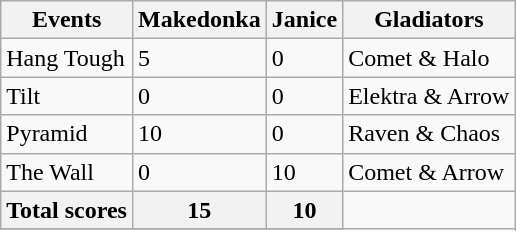<table class="wikitable">
<tr>
<th>Events</th>
<th>Makedonka</th>
<th>Janice</th>
<th>Gladiators</th>
</tr>
<tr>
<td>Hang Tough</td>
<td>5</td>
<td>0</td>
<td>Comet & Halo</td>
</tr>
<tr>
<td>Tilt</td>
<td>0</td>
<td>0</td>
<td>Elektra & Arrow</td>
</tr>
<tr>
<td>Pyramid</td>
<td>10</td>
<td>0</td>
<td>Raven & Chaos</td>
</tr>
<tr>
<td>The Wall</td>
<td>0</td>
<td>10</td>
<td>Comet & Arrow</td>
</tr>
<tr>
<th>Total scores</th>
<th>15</th>
<th>10</th>
</tr>
<tr>
</tr>
</table>
